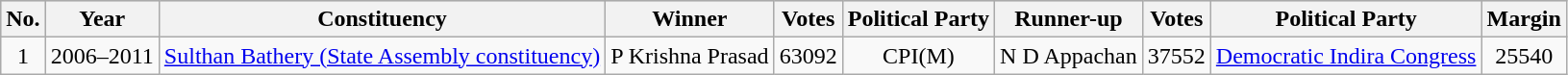<table class="sortable wikitable">
<tr style="background:#ccc; text-align:center;">
<th>No.</th>
<th>Year</th>
<th>Constituency</th>
<th>Winner</th>
<th>Votes</th>
<th>Political Party</th>
<th>Runner-up</th>
<th>Votes</th>
<th>Political Party</th>
<th>Margin</th>
</tr>
<tr style="vertical-align: middle; text-align: center;">
<td>1</td>
<td>2006–2011</td>
<td><a href='#'>Sulthan Bathery (State Assembly constituency)</a></td>
<td>P Krishna Prasad</td>
<td>63092</td>
<td>CPI(M)</td>
<td>N D Appachan</td>
<td>37552</td>
<td><a href='#'>Democratic Indira Congress</a></td>
<td>25540</td>
</tr>
</table>
